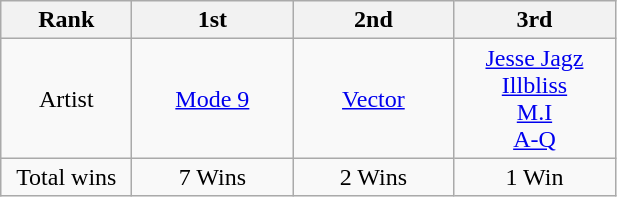<table class="wikitable">
<tr>
<th style="width: 80px;">Rank</th>
<th style="width:100px;">1st</th>
<th style="width:100px;">2nd</th>
<th style="width:100px;">3rd</th>
</tr>
<tr align=center>
<td>Artist</td>
<td><a href='#'>Mode 9</a></td>
<td><a href='#'>Vector</a></td>
<td><a href='#'>Jesse Jagz</a><br><a href='#'>Illbliss</a><br><a href='#'>M.I</a><br><a href='#'>A-Q</a></td>
</tr>
<tr align=center>
<td>Total wins</td>
<td>7 Wins</td>
<td>2 Wins</td>
<td>1 Win</td>
</tr>
</table>
